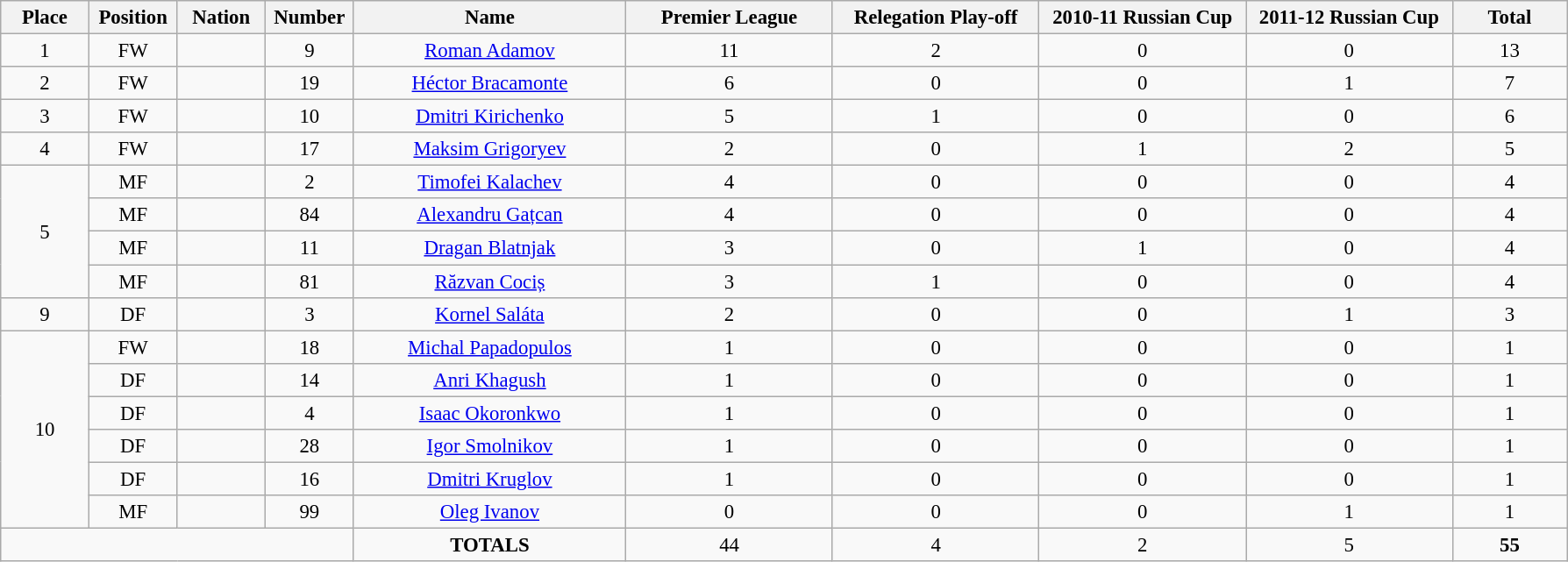<table class="wikitable" style="font-size: 95%; text-align: center;">
<tr>
<th width=60>Place</th>
<th width=60>Position</th>
<th width=60>Nation</th>
<th width=60>Number</th>
<th width=200>Name</th>
<th width=150>Premier League</th>
<th width=150>Relegation Play-off</th>
<th width=150>2010-11 Russian Cup</th>
<th width=150>2011-12 Russian Cup</th>
<th width=80>Total</th>
</tr>
<tr>
<td>1</td>
<td>FW</td>
<td></td>
<td>9</td>
<td><a href='#'>Roman Adamov</a></td>
<td>11</td>
<td>2</td>
<td>0</td>
<td>0</td>
<td>13</td>
</tr>
<tr>
<td>2</td>
<td>FW</td>
<td></td>
<td>19</td>
<td><a href='#'>Héctor Bracamonte</a></td>
<td>6</td>
<td>0</td>
<td>0</td>
<td>1</td>
<td>7</td>
</tr>
<tr>
<td>3</td>
<td>FW</td>
<td></td>
<td>10</td>
<td><a href='#'>Dmitri Kirichenko</a></td>
<td>5</td>
<td>1</td>
<td>0</td>
<td>0</td>
<td>6</td>
</tr>
<tr>
<td>4</td>
<td>FW</td>
<td></td>
<td>17</td>
<td><a href='#'>Maksim Grigoryev</a></td>
<td>2</td>
<td>0</td>
<td>1</td>
<td>2</td>
<td>5</td>
</tr>
<tr>
<td rowspan="4">5</td>
<td>MF</td>
<td></td>
<td>2</td>
<td><a href='#'>Timofei Kalachev</a></td>
<td>4</td>
<td>0</td>
<td>0</td>
<td>0</td>
<td>4</td>
</tr>
<tr>
<td>MF</td>
<td></td>
<td>84</td>
<td><a href='#'>Alexandru Gațcan</a></td>
<td>4</td>
<td>0</td>
<td>0</td>
<td>0</td>
<td>4</td>
</tr>
<tr>
<td>MF</td>
<td></td>
<td>11</td>
<td><a href='#'>Dragan Blatnjak</a></td>
<td>3</td>
<td>0</td>
<td>1</td>
<td>0</td>
<td>4</td>
</tr>
<tr>
<td>MF</td>
<td></td>
<td>81</td>
<td><a href='#'>Răzvan Cociș</a></td>
<td>3</td>
<td>1</td>
<td>0</td>
<td>0</td>
<td>4</td>
</tr>
<tr>
<td>9</td>
<td>DF</td>
<td></td>
<td>3</td>
<td><a href='#'>Kornel Saláta</a></td>
<td>2</td>
<td>0</td>
<td>0</td>
<td>1</td>
<td>3</td>
</tr>
<tr>
<td rowspan="6">10</td>
<td>FW</td>
<td></td>
<td>18</td>
<td><a href='#'>Michal Papadopulos</a></td>
<td>1</td>
<td>0</td>
<td>0</td>
<td>0</td>
<td>1</td>
</tr>
<tr>
<td>DF</td>
<td></td>
<td>14</td>
<td><a href='#'>Anri Khagush</a></td>
<td>1</td>
<td>0</td>
<td>0</td>
<td>0</td>
<td>1</td>
</tr>
<tr>
<td>DF</td>
<td></td>
<td>4</td>
<td><a href='#'>Isaac Okoronkwo</a></td>
<td>1</td>
<td>0</td>
<td>0</td>
<td>0</td>
<td>1</td>
</tr>
<tr>
<td>DF</td>
<td></td>
<td>28</td>
<td><a href='#'>Igor Smolnikov</a></td>
<td>1</td>
<td>0</td>
<td>0</td>
<td>0</td>
<td>1</td>
</tr>
<tr>
<td>DF</td>
<td></td>
<td>16</td>
<td><a href='#'>Dmitri Kruglov</a></td>
<td>1</td>
<td>0</td>
<td>0</td>
<td>0</td>
<td>1</td>
</tr>
<tr>
<td>MF</td>
<td></td>
<td>99</td>
<td><a href='#'>Oleg Ivanov</a></td>
<td>0</td>
<td>0</td>
<td>0</td>
<td>1</td>
<td>1</td>
</tr>
<tr>
<td colspan="4"></td>
<td><strong>TOTALS</strong></td>
<td>44</td>
<td>4</td>
<td>2</td>
<td>5</td>
<td><strong>55</strong></td>
</tr>
</table>
